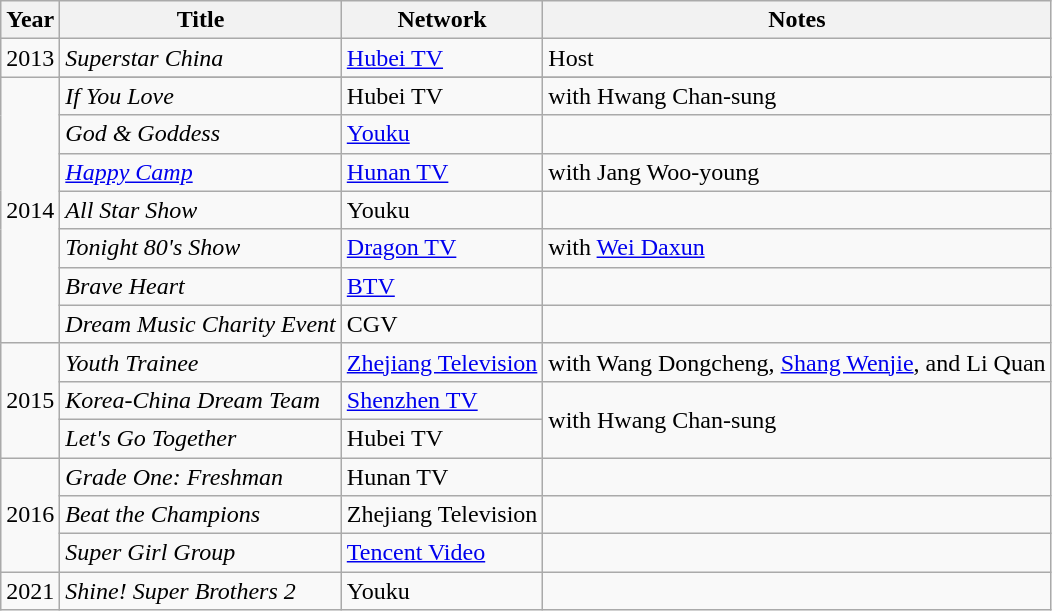<table class="wikitable">
<tr>
<th>Year</th>
<th>Title</th>
<th>Network</th>
<th>Notes</th>
</tr>
<tr>
<td>2013</td>
<td><em>Superstar China</em></td>
<td><a href='#'>Hubei TV</a></td>
<td>Host</td>
</tr>
<tr>
<td rowspan="8">2014</td>
</tr>
<tr>
<td><em>If You Love</em></td>
<td>Hubei TV</td>
<td>with Hwang Chan-sung</td>
</tr>
<tr>
<td><em>God & Goddess</em></td>
<td><a href='#'>Youku</a></td>
<td></td>
</tr>
<tr>
<td><em><a href='#'>Happy Camp</a></em></td>
<td><a href='#'>Hunan TV</a></td>
<td>with Jang Woo-young</td>
</tr>
<tr>
<td><em>All Star Show</em></td>
<td>Youku</td>
<td></td>
</tr>
<tr>
<td><em>Tonight 80's Show</em></td>
<td><a href='#'>Dragon TV</a></td>
<td>with <a href='#'>Wei Daxun</a></td>
</tr>
<tr>
<td><em>Brave Heart</em></td>
<td><a href='#'>BTV</a></td>
<td></td>
</tr>
<tr>
<td><em>Dream Music Charity Event</em></td>
<td>CGV</td>
<td></td>
</tr>
<tr>
<td rowspan="3">2015</td>
<td><em>Youth Trainee</em></td>
<td><a href='#'>Zhejiang Television</a></td>
<td>with Wang Dongcheng, <a href='#'>Shang Wenjie</a>, and Li Quan</td>
</tr>
<tr>
<td><em>Korea-China Dream Team</em></td>
<td><a href='#'>Shenzhen TV</a></td>
<td rowspan="2">with Hwang Chan-sung</td>
</tr>
<tr>
<td><em>Let's Go Together</em></td>
<td>Hubei TV</td>
</tr>
<tr>
<td rowspan="3">2016</td>
<td><em>Grade One: Freshman</em></td>
<td>Hunan TV</td>
<td></td>
</tr>
<tr>
<td><em>Beat the Champions</em></td>
<td>Zhejiang Television</td>
<td></td>
</tr>
<tr>
<td><em>Super Girl Group</em></td>
<td><a href='#'>Tencent Video</a></td>
<td></td>
</tr>
<tr>
<td>2021</td>
<td><em>Shine! Super Brothers 2</em></td>
<td>Youku</td>
<td></td>
</tr>
</table>
